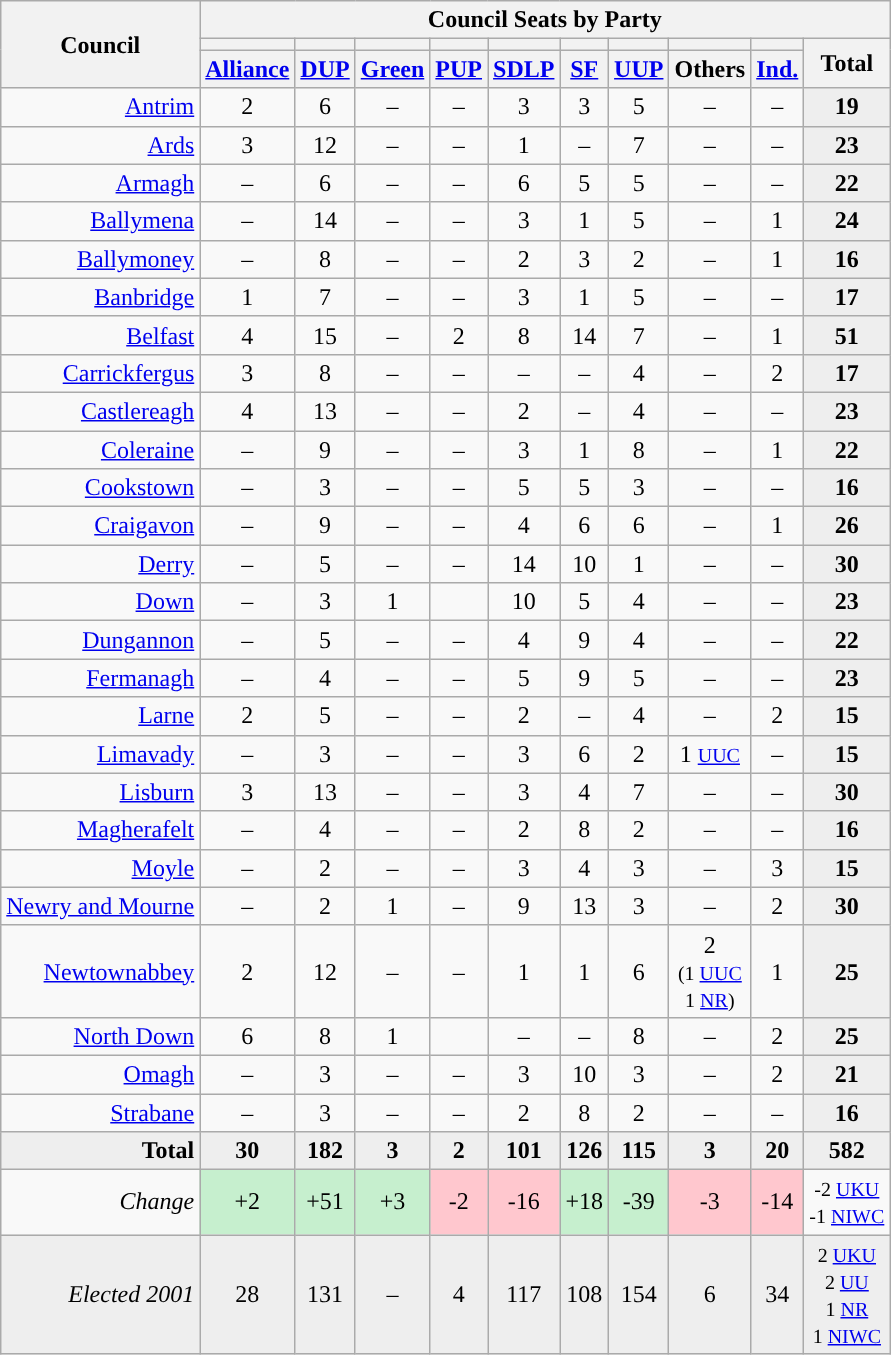<table class="wikitable sortable" style="text-align:center;">
<tr>
<th rowspan=3>Council</th>
<th colspan=10>Council Seats by Party</th>
</tr>
<tr>
<th style="background:"></th>
<th style="background:"></th>
<th style="background:"></th>
<th style="background:"></th>
<th style="background:"></th>
<th style="background:"></th>
<th style="background:"></th>
<th></th>
<th></th>
<th rowspan=2>Total</th>
</tr>
<tr>
<th><a href='#'>Alliance</a></th>
<th><a href='#'>DUP</a></th>
<th><a href='#'>Green</a></th>
<th><a href='#'>PUP</a></th>
<th><a href='#'>SDLP</a></th>
<th><a href='#'>SF</a></th>
<th><a href='#'>UUP</a></th>
<th>Others</th>
<th><a href='#'>Ind.</a></th>
</tr>
<tr>
<td style="text-align:right;"><a href='#'>Antrim</a></td>
<td style:"background;>2</td>
<td style:"background;>6</td>
<td>–</td>
<td>–</td>
<td style:"background;>3</td>
<td style:"background;>3</td>
<td style:"background;>5</td>
<td>–</td>
<td>–</td>
<td style="background:#eee"><strong>19</strong></td>
</tr>
<tr>
<td style="text-align:right;"><a href='#'>Ards</a></td>
<td style:"background;>3</td>
<td style:"background;>12</td>
<td>–</td>
<td>–</td>
<td style:"background;>1</td>
<td>–</td>
<td style:"background;>7</td>
<td>–</td>
<td>–</td>
<td style="background:#eee"><strong>23</strong></td>
</tr>
<tr>
<td style="text-align:right;"><a href='#'>Armagh</a></td>
<td>–</td>
<td style:"background;>6</td>
<td>–</td>
<td>–</td>
<td style:"background;>6</td>
<td style:"background;>5</td>
<td style:"background;>5</td>
<td>–</td>
<td>–</td>
<td style="background:#eee"><strong>22</strong></td>
</tr>
<tr>
<td style="text-align:right;"><a href='#'>Ballymena</a></td>
<td>–</td>
<td style:"background;>14</td>
<td>–</td>
<td>–</td>
<td style:"background;>3</td>
<td style:"background;>1</td>
<td style:"background;>5</td>
<td>–</td>
<td>1</td>
<td style="background:#eee"><strong>24</strong></td>
</tr>
<tr>
<td style="text-align:right;"><a href='#'>Ballymoney</a></td>
<td>–</td>
<td style:"background;>8</td>
<td>–</td>
<td>–</td>
<td style:"background;>2</td>
<td style:"background;>3</td>
<td style:"background;>2</td>
<td>–</td>
<td>1</td>
<td style="background:#eee"><strong>16</strong></td>
</tr>
<tr>
<td style="text-align:right;"><a href='#'>Banbridge</a></td>
<td style:"background;>1</td>
<td style:"background;>7</td>
<td>–</td>
<td>–</td>
<td style:"background;>3</td>
<td style:"background;>1</td>
<td style:"background;>5</td>
<td>–</td>
<td>–</td>
<td style="background:#eee"><strong>17</strong></td>
</tr>
<tr>
<td style="text-align:right;"><a href='#'>Belfast</a></td>
<td style:"background;>4</td>
<td style:"background;>15</td>
<td>–</td>
<td style:"background;>2</td>
<td style:"background;>8</td>
<td style:"background;>14</td>
<td style:"background;>7</td>
<td>–</td>
<td>1</td>
<td style="background:#eee"><strong>51</strong></td>
</tr>
<tr>
<td style="text-align:right;"><a href='#'>Carrickfergus</a></td>
<td style:"background;>3</td>
<td style:"background;>8</td>
<td>–</td>
<td>–</td>
<td>–</td>
<td>–</td>
<td style:"background;>4</td>
<td>–</td>
<td>2</td>
<td style="background:#eee"><strong>17</strong></td>
</tr>
<tr>
<td style="text-align:right;"><a href='#'>Castlereagh</a></td>
<td style:"background;>4</td>
<td style:"background;>13</td>
<td>–</td>
<td>–</td>
<td style:"background;>2</td>
<td>–</td>
<td style:"background;>4</td>
<td>–</td>
<td>–</td>
<td style="background:#eee"><strong>23</strong></td>
</tr>
<tr>
<td style="text-align:right;"><a href='#'>Coleraine</a></td>
<td>–</td>
<td style:"background;>9</td>
<td>–</td>
<td>–</td>
<td style:"background;>3</td>
<td style:"background;>1</td>
<td style:"background;>8</td>
<td>–</td>
<td>1</td>
<td style="background:#eee"><strong>22</strong></td>
</tr>
<tr>
<td style="text-align:right;"><a href='#'>Cookstown</a></td>
<td>–</td>
<td style:"background;>3</td>
<td>–</td>
<td>–</td>
<td style:"background;>5</td>
<td style:"background;>5</td>
<td style:"background;>3</td>
<td>–</td>
<td>–</td>
<td style="background:#eee"><strong>16</strong></td>
</tr>
<tr>
<td style="text-align:right;"><a href='#'>Craigavon</a></td>
<td>–</td>
<td style:"background;>9</td>
<td>–</td>
<td>–</td>
<td style:"background;>4</td>
<td style:"background;>6</td>
<td style:"background;>6</td>
<td>–</td>
<td>1</td>
<td style="background:#eee"><strong>26</strong></td>
</tr>
<tr>
<td style="text-align:right;"><a href='#'>Derry</a></td>
<td>–</td>
<td style:"background;>5</td>
<td>–</td>
<td>–</td>
<td style:"background;>14</td>
<td style:"background;>10</td>
<td style:"background;>1</td>
<td>–</td>
<td>–</td>
<td style="background:#eee"><strong>30</strong></td>
</tr>
<tr>
<td style="text-align:right;"><a href='#'>Down</a></td>
<td>–</td>
<td style:"background;>3</td>
<td style:"background;>1</td>
<td></td>
<td style:"background;>10</td>
<td style:"background;>5</td>
<td style:"background;>4</td>
<td>–</td>
<td>–</td>
<td style="background:#eee"><strong>23</strong></td>
</tr>
<tr>
<td style="text-align:right;"><a href='#'>Dungannon</a></td>
<td>–</td>
<td style:"background;>5</td>
<td>–</td>
<td>–</td>
<td style:"background;>4</td>
<td style:"background;>9</td>
<td style:"background;>4</td>
<td>–</td>
<td>–</td>
<td style="background:#eee"><strong>22</strong></td>
</tr>
<tr>
<td style="text-align:right;"><a href='#'>Fermanagh</a></td>
<td>–</td>
<td style:"background;>4</td>
<td>–</td>
<td>–</td>
<td style:"background;>5</td>
<td style:"background;>9</td>
<td style:"background;>5</td>
<td>–</td>
<td>–</td>
<td style="background:#eee"><strong>23</strong></td>
</tr>
<tr>
<td style="text-align:right;"><a href='#'>Larne</a></td>
<td style:"background;>2</td>
<td style:"background;>5</td>
<td>–</td>
<td>–</td>
<td style:"background;>2</td>
<td>–</td>
<td style:"background;>4</td>
<td>–</td>
<td>2</td>
<td style="background:#eee"><strong>15</strong></td>
</tr>
<tr>
<td style="text-align:right;"><a href='#'>Limavady</a></td>
<td>–</td>
<td style:"background;>3</td>
<td>–</td>
<td>–</td>
<td style:"background;>3</td>
<td style:"background;>6</td>
<td style:"background;>2</td>
<td>1 <small><a href='#'>UUC</a></small></td>
<td>–</td>
<td style="background:#eee"><strong>15</strong></td>
</tr>
<tr>
<td style="text-align:right;"><a href='#'>Lisburn</a></td>
<td style:"background;>3</td>
<td style:"background;>13</td>
<td>–</td>
<td>–</td>
<td style:"background;>3</td>
<td style:"background;>4</td>
<td style:"background;>7</td>
<td>–</td>
<td>–</td>
<td style="background:#eee"><strong>30</strong></td>
</tr>
<tr>
<td style="text-align:right;"><a href='#'>Magherafelt</a></td>
<td>–</td>
<td style:"background;>4</td>
<td>–</td>
<td>–</td>
<td style:"background;>2</td>
<td style:"background;>8</td>
<td style:"background;>2</td>
<td>–</td>
<td>–</td>
<td style="background:#eee"><strong>16</strong></td>
</tr>
<tr>
<td style="text-align:right;"><a href='#'>Moyle</a></td>
<td>–</td>
<td style:"background;>2</td>
<td>–</td>
<td>–</td>
<td style:"background;>3</td>
<td style:"background;>4</td>
<td style:"background;>3</td>
<td>–</td>
<td>3</td>
<td style="background:#eee"><strong>15</strong></td>
</tr>
<tr>
<td style="text-align:right;"><a href='#'>Newry and Mourne</a></td>
<td>–</td>
<td style:"background;>2</td>
<td style:"background;>1</td>
<td>–</td>
<td style:"background;>9</td>
<td style:"background;>13</td>
<td style:"background;>3</td>
<td>–</td>
<td>2</td>
<td style="background:#eee"><strong>30</strong></td>
</tr>
<tr>
<td style="text-align:right;"><a href='#'>Newtownabbey</a></td>
<td style:"background;>2</td>
<td style:"background;>12</td>
<td>–</td>
<td>–</td>
<td style:"background;>1</td>
<td style:"background;>1</td>
<td style:"background;>6</td>
<td>2 <br><small>(1 <a href='#'>UUC</a> <br>1 <a href='#'>NR</a>)</small></td>
<td>1</td>
<td style="background:#eee"><strong>25</strong></td>
</tr>
<tr>
<td style="text-align:right;"><a href='#'>North Down</a></td>
<td style:"background;>6</td>
<td style:"background;>8</td>
<td style:"background;>1</td>
<td></td>
<td>–</td>
<td>–</td>
<td style:"background;>8</td>
<td>–</td>
<td>2</td>
<td style="background:#eee"><strong>25</strong></td>
</tr>
<tr>
<td style="text-align:right;"><a href='#'>Omagh</a></td>
<td>–</td>
<td style:"background;>3</td>
<td>–</td>
<td>–</td>
<td style:"background;>3</td>
<td style:"background;>10</td>
<td style:"background;>3</td>
<td>–</td>
<td>2</td>
<td style="background:#eee"><strong>21</strong></td>
</tr>
<tr>
<td style="text-align:right;"><a href='#'>Strabane</a></td>
<td>–</td>
<td style:"background;>3</td>
<td>–</td>
<td>–</td>
<td style:"background;>2</td>
<td style:"background;>8</td>
<td style:"background;>2</td>
<td>–</td>
<td>–</td>
<td style="background:#eee"><strong>16</strong></td>
</tr>
<tr class="sortbottom" style="text-align:center; background:#eee;">
<td style="text-align:right;"><strong>Total</strong></td>
<td><strong>30</strong></td>
<td><strong>182</strong></td>
<td><strong>3</strong></td>
<td><strong>2</strong></td>
<td><strong>101</strong></td>
<td><strong>126</strong></td>
<td><strong>115</strong></td>
<td><strong>3</strong></td>
<td><strong>20</strong></td>
<td><strong>582</strong></td>
</tr>
<tr class="sortbottom" style="text-align:center;">
<td style="text-align:right"><em>Change</em></td>
<td style="background:#C6EFCE">+2</td>
<td style="background:#C6EFCE">+51</td>
<td style="background:#C6EFCE">+3</td>
<td style="background:#FFC7CE">-2</td>
<td style="background:#FFC7CE">-16</td>
<td style="background:#C6EFCE">+18</td>
<td style="background:#C6EFCE">-39</td>
<td style="background:#FFC7CE">-3</td>
<td style="background:#FFC7CE">-14</td>
<td><small>-2 <a href='#'>UKU</a><br>-1 <a href='#'>NIWC</a></small></td>
</tr>
<tr class="sortbottom" style="text-align:centre; background:#eee;">
<td style="text-align:right"><em>Elected 2001</em></td>
<td>28</td>
<td>131</td>
<td>–</td>
<td>4</td>
<td>117</td>
<td>108</td>
<td>154</td>
<td>6</td>
<td>34</td>
<td><small>2 <a href='#'>UKU</a> <br>2 <a href='#'>UU</a> <br> 1 <a href='#'>NR</a> <br> 1 <a href='#'>NIWC</a></small></td>
</tr>
</table>
